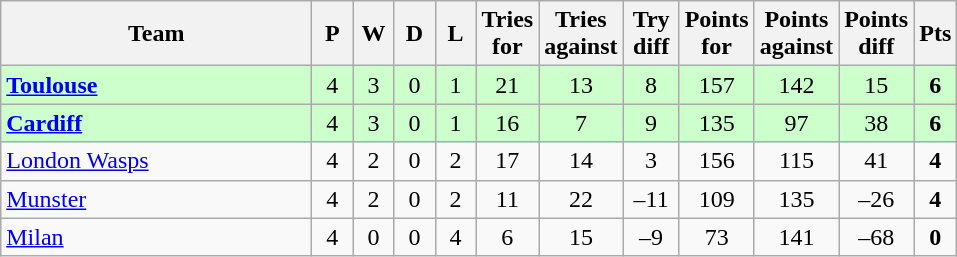<table class="wikitable" style="text-align: center;">
<tr>
<th width="200">Team</th>
<th width="20">P</th>
<th width="20">W</th>
<th width="20">D</th>
<th width="20">L</th>
<th width="20">Tries for</th>
<th width="20">Tries against</th>
<th width="30">Try diff</th>
<th width="20">Points for</th>
<th width="20">Points against</th>
<th width="25">Points diff</th>
<th width="20">Pts</th>
</tr>
<tr bgcolor="#ccffcc">
<td align="left"> <strong><a href='#'>Toulouse</a></strong></td>
<td>4</td>
<td>3</td>
<td>0</td>
<td>1</td>
<td>21</td>
<td>13</td>
<td>8</td>
<td>157</td>
<td>142</td>
<td>15</td>
<td><strong>6</strong></td>
</tr>
<tr bgcolor="#ccffcc">
<td align="left"> <strong><a href='#'>Cardiff</a></strong></td>
<td>4</td>
<td>3</td>
<td>0</td>
<td>1</td>
<td>16</td>
<td>7</td>
<td>9</td>
<td>135</td>
<td>97</td>
<td>38</td>
<td><strong>6</strong></td>
</tr>
<tr>
<td align="left"> <a href='#'>London Wasps</a></td>
<td>4</td>
<td>2</td>
<td>0</td>
<td>2</td>
<td>17</td>
<td>14</td>
<td>3</td>
<td>156</td>
<td>115</td>
<td>41</td>
<td><strong>4</strong></td>
</tr>
<tr>
<td align="left"> <a href='#'>Munster</a></td>
<td>4</td>
<td>2</td>
<td>0</td>
<td>2</td>
<td>11</td>
<td>22</td>
<td>–11</td>
<td>109</td>
<td>135</td>
<td>–26</td>
<td><strong>4</strong></td>
</tr>
<tr>
<td align="left"> <a href='#'>Milan</a></td>
<td>4</td>
<td>0</td>
<td>0</td>
<td>4</td>
<td>6</td>
<td>15</td>
<td>–9</td>
<td>73</td>
<td>141</td>
<td>–68</td>
<td><strong>0</strong></td>
</tr>
</table>
